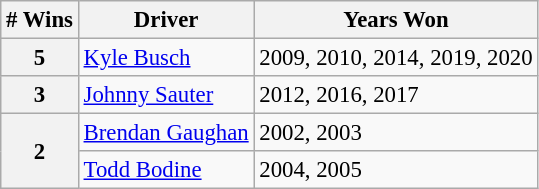<table class="wikitable" style="font-size: 95%;">
<tr>
<th># Wins</th>
<th>Driver</th>
<th>Years Won</th>
</tr>
<tr>
<th>5</th>
<td><a href='#'>Kyle Busch</a></td>
<td>2009, 2010, 2014, 2019, 2020</td>
</tr>
<tr>
<th>3</th>
<td><a href='#'>Johnny Sauter</a></td>
<td>2012, 2016, 2017</td>
</tr>
<tr>
<th rowspan="2">2</th>
<td><a href='#'>Brendan Gaughan</a></td>
<td>2002, 2003</td>
</tr>
<tr>
<td><a href='#'>Todd Bodine</a></td>
<td>2004, 2005</td>
</tr>
</table>
